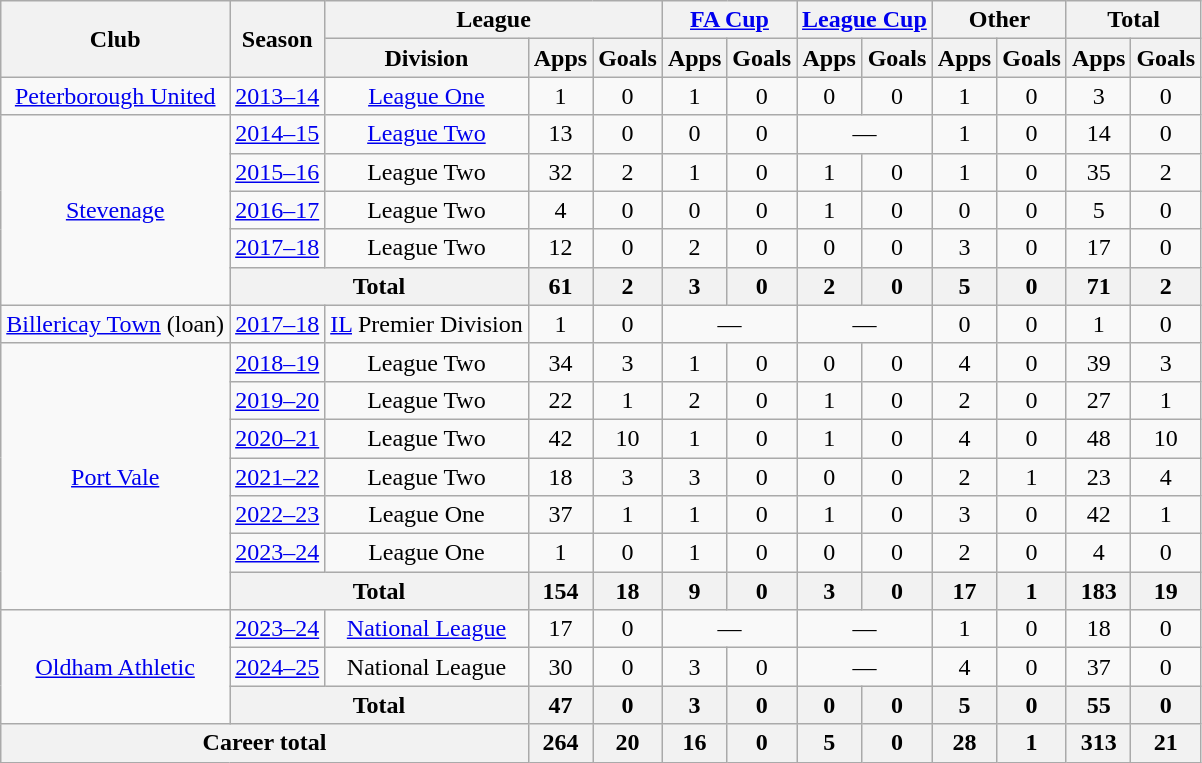<table class="wikitable" style="text-align: center;">
<tr>
<th rowspan="2">Club</th>
<th rowspan="2">Season</th>
<th colspan="3">League</th>
<th colspan="2"><a href='#'>FA Cup</a></th>
<th colspan="2"><a href='#'>League Cup</a></th>
<th colspan="2">Other</th>
<th colspan="2">Total</th>
</tr>
<tr>
<th>Division</th>
<th>Apps</th>
<th>Goals</th>
<th>Apps</th>
<th>Goals</th>
<th>Apps</th>
<th>Goals</th>
<th>Apps</th>
<th>Goals</th>
<th>Apps</th>
<th>Goals</th>
</tr>
<tr>
<td><a href='#'>Peterborough United</a></td>
<td><a href='#'>2013–14</a></td>
<td><a href='#'>League One</a></td>
<td>1</td>
<td>0</td>
<td>1</td>
<td>0</td>
<td>0</td>
<td>0</td>
<td>1</td>
<td>0</td>
<td>3</td>
<td>0</td>
</tr>
<tr>
<td rowspan="5"><a href='#'>Stevenage</a></td>
<td><a href='#'>2014–15</a></td>
<td><a href='#'>League Two</a></td>
<td>13</td>
<td>0</td>
<td>0</td>
<td>0</td>
<td colspan="2">—</td>
<td>1</td>
<td>0</td>
<td>14</td>
<td>0</td>
</tr>
<tr>
<td><a href='#'>2015–16</a></td>
<td>League Two</td>
<td>32</td>
<td>2</td>
<td>1</td>
<td>0</td>
<td>1</td>
<td>0</td>
<td>1</td>
<td>0</td>
<td>35</td>
<td>2</td>
</tr>
<tr>
<td><a href='#'>2016–17</a></td>
<td>League Two</td>
<td>4</td>
<td>0</td>
<td>0</td>
<td>0</td>
<td>1</td>
<td>0</td>
<td>0</td>
<td>0</td>
<td>5</td>
<td>0</td>
</tr>
<tr>
<td><a href='#'>2017–18</a></td>
<td>League Two</td>
<td>12</td>
<td>0</td>
<td>2</td>
<td>0</td>
<td>0</td>
<td>0</td>
<td>3</td>
<td>0</td>
<td>17</td>
<td>0</td>
</tr>
<tr>
<th colspan="2">Total</th>
<th>61</th>
<th>2</th>
<th>3</th>
<th>0</th>
<th>2</th>
<th>0</th>
<th>5</th>
<th>0</th>
<th>71</th>
<th>2</th>
</tr>
<tr>
<td><a href='#'>Billericay Town</a> (loan)</td>
<td><a href='#'>2017–18</a></td>
<td><a href='#'>IL</a> Premier Division</td>
<td>1</td>
<td>0</td>
<td colspan="2">—</td>
<td colspan="2">—</td>
<td>0</td>
<td>0</td>
<td>1</td>
<td>0</td>
</tr>
<tr>
<td rowspan="7"><a href='#'>Port Vale</a></td>
<td><a href='#'>2018–19</a></td>
<td>League Two</td>
<td>34</td>
<td>3</td>
<td>1</td>
<td>0</td>
<td>0</td>
<td>0</td>
<td>4</td>
<td>0</td>
<td>39</td>
<td>3</td>
</tr>
<tr>
<td><a href='#'>2019–20</a></td>
<td>League Two</td>
<td>22</td>
<td>1</td>
<td>2</td>
<td>0</td>
<td>1</td>
<td>0</td>
<td>2</td>
<td>0</td>
<td>27</td>
<td>1</td>
</tr>
<tr>
<td><a href='#'>2020–21</a></td>
<td>League Two</td>
<td>42</td>
<td>10</td>
<td>1</td>
<td>0</td>
<td>1</td>
<td>0</td>
<td>4</td>
<td>0</td>
<td>48</td>
<td>10</td>
</tr>
<tr>
<td><a href='#'>2021–22</a></td>
<td>League Two</td>
<td>18</td>
<td>3</td>
<td>3</td>
<td>0</td>
<td>0</td>
<td>0</td>
<td>2</td>
<td>1</td>
<td>23</td>
<td>4</td>
</tr>
<tr>
<td><a href='#'>2022–23</a></td>
<td>League One</td>
<td>37</td>
<td>1</td>
<td>1</td>
<td>0</td>
<td>1</td>
<td>0</td>
<td>3</td>
<td>0</td>
<td>42</td>
<td>1</td>
</tr>
<tr>
<td><a href='#'>2023–24</a></td>
<td>League One</td>
<td>1</td>
<td>0</td>
<td>1</td>
<td>0</td>
<td>0</td>
<td>0</td>
<td>2</td>
<td>0</td>
<td>4</td>
<td>0</td>
</tr>
<tr>
<th colspan="2">Total</th>
<th>154</th>
<th>18</th>
<th>9</th>
<th>0</th>
<th>3</th>
<th>0</th>
<th>17</th>
<th>1</th>
<th>183</th>
<th>19</th>
</tr>
<tr>
<td rowspan=3><a href='#'>Oldham Athletic</a></td>
<td><a href='#'>2023–24</a></td>
<td><a href='#'>National League</a></td>
<td>17</td>
<td>0</td>
<td colspan="2">—</td>
<td colspan="2">—</td>
<td>1</td>
<td>0</td>
<td>18</td>
<td>0</td>
</tr>
<tr>
<td><a href='#'>2024–25</a></td>
<td>National League</td>
<td>30</td>
<td>0</td>
<td>3</td>
<td>0</td>
<td colspan="2">—</td>
<td>4</td>
<td>0</td>
<td>37</td>
<td>0</td>
</tr>
<tr>
<th colspan="2">Total</th>
<th>47</th>
<th>0</th>
<th>3</th>
<th>0</th>
<th>0</th>
<th>0</th>
<th>5</th>
<th>0</th>
<th>55</th>
<th>0</th>
</tr>
<tr>
<th colspan="3">Career total</th>
<th>264</th>
<th>20</th>
<th>16</th>
<th>0</th>
<th>5</th>
<th>0</th>
<th>28</th>
<th>1</th>
<th>313</th>
<th>21</th>
</tr>
</table>
